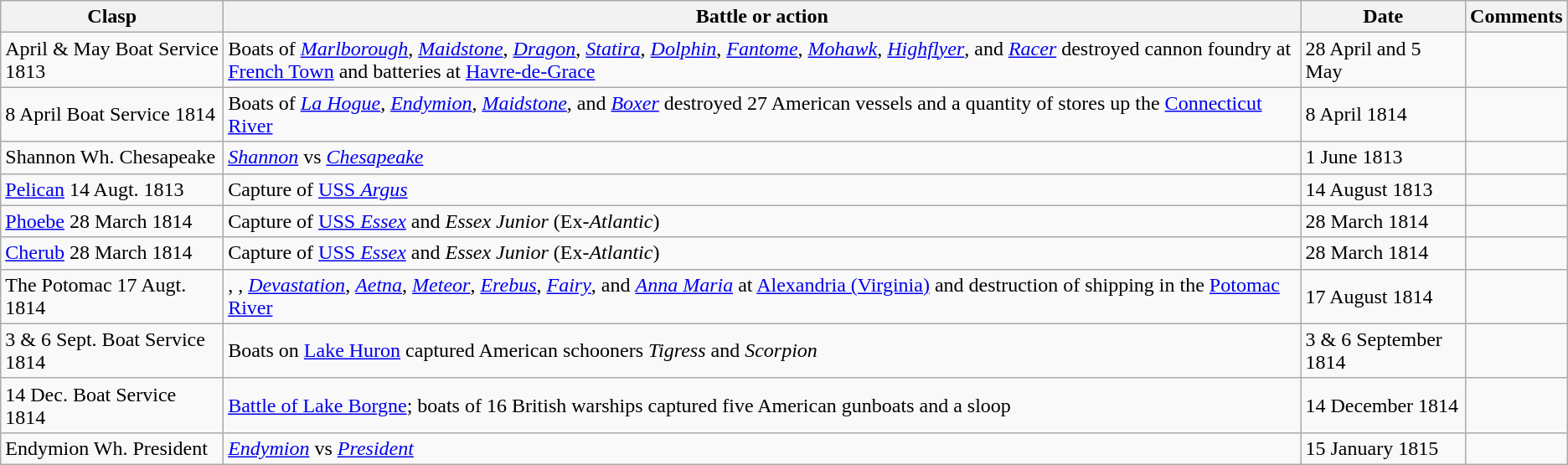<table class ="wikitable sortable">
<tr>
<th>Clasp</th>
<th>Battle or action</th>
<th>Date</th>
<th>Comments</th>
</tr>
<tr>
<td>April & May Boat Service 1813</td>
<td>Boats of <a href='#'><em>Marlborough</em></a>, <a href='#'><em>Maidstone</em></a>, <a href='#'><em>Dragon</em></a>, <a href='#'><em>Statira</em></a>, <a href='#'><em>Dolphin</em></a>, <a href='#'><em>Fantome</em></a>, <a href='#'><em>Mohawk</em></a>, <a href='#'><em>Highflyer</em></a>, and <a href='#'><em>Racer</em></a> destroyed cannon foundry at <a href='#'>French Town</a> and batteries at <a href='#'>Havre-de-Grace</a></td>
<td>28 April and 5 May</td>
<td></td>
</tr>
<tr>
<td>8 April Boat Service 1814</td>
<td>Boats of <a href='#'><em>La Hogue</em></a>, <a href='#'><em>Endymion</em></a>, <a href='#'><em>Maidstone</em></a>, and <a href='#'><em>Boxer</em></a> destroyed 27 American vessels and a quantity of stores up the <a href='#'>Connecticut River</a></td>
<td>8 April 1814</td>
<td></td>
</tr>
<tr>
<td>Shannon Wh. Chesapeake</td>
<td><a href='#'><em>Shannon</em></a> vs <a href='#'><em>Chesapeake</em></a></td>
<td>1 June 1813</td>
<td></td>
</tr>
<tr>
<td><a href='#'>Pelican</a> 14 Augt. 1813</td>
<td>Capture of <a href='#'>USS <em>Argus</em></a></td>
<td>14 August 1813</td>
<td></td>
</tr>
<tr>
<td><a href='#'>Phoebe</a> 28 March 1814</td>
<td>Capture of <a href='#'>USS <em>Essex</em></a> and <em>Essex Junior</em> (Ex-<em>Atlantic</em>)</td>
<td>28 March 1814</td>
<td></td>
</tr>
<tr>
<td><a href='#'>Cherub</a> 28 March 1814</td>
<td>Capture of <a href='#'>USS <em>Essex</em></a> and <em>Essex Junior</em> (Ex-<em>Atlantic</em>)</td>
<td>28 March 1814</td>
<td></td>
</tr>
<tr>
<td>The Potomac 17 Augt. 1814</td>
<td>, , <a href='#'><em>Devastation</em></a>, <a href='#'><em>Aetna</em></a>, <a href='#'><em>Meteor</em></a>, <a href='#'><em>Erebus</em></a>, <a href='#'><em>Fairy</em></a>, and <a href='#'><em>Anna Maria</em></a> at <a href='#'>Alexandria (Virginia)</a> and destruction of shipping in the <a href='#'>Potomac River</a></td>
<td>17 August 1814</td>
<td></td>
</tr>
<tr>
<td>3 & 6 Sept. Boat Service 1814</td>
<td>Boats on <a href='#'>Lake Huron</a> captured American schooners <em>Tigress</em> and <em>Scorpion</em></td>
<td>3 & 6 September 1814</td>
<td></td>
</tr>
<tr>
<td>14 Dec. Boat Service 1814</td>
<td><a href='#'>Battle of Lake Borgne</a>; boats of 16 British warships captured five American gunboats and a sloop</td>
<td>14 December 1814</td>
<td></td>
</tr>
<tr>
<td>Endymion Wh. President</td>
<td><a href='#'><em>Endymion</em></a> vs <a href='#'><em>President</em></a></td>
<td>15 January 1815</td>
<td></td>
</tr>
</table>
